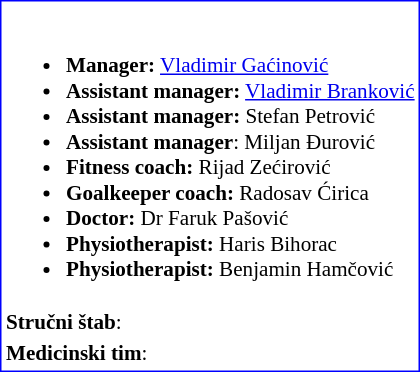<table class="toccolours" style="border:blue solid 1px; background:#fff; font-size:88%;">
<tr>
<td><br><ul><li><strong>Manager:</strong>  <a href='#'>Vladimir Gaćinović</a></li><li><strong>Assistant manager:</strong>  <a href='#'>Vladimir Branković</a></li><li><strong>Assistant manager:</strong>  Stefan Petrović</li><li><strong>Assistant manager</strong>:  Miljan Đurović</li><li><strong>Fitness coach:</strong>  Rijad Zećirović</li><li><strong>Goalkeeper coach:</strong>  Radosav Ćirica</li><li><strong>Doctor:</strong>  Dr Faruk Pašović</li><li><strong>Physiotherapist:</strong>  Haris Bihorac</li><li><strong>Physiotherapist:</strong>  Benjamin Hamčović</li></ul></td>
</tr>
<tr>
<td colspan="2"><strong>Stručni štab</strong>: </td>
</tr>
<tr>
<td colspan="2"><strong>Medicinski tim</strong>: </td>
</tr>
</table>
